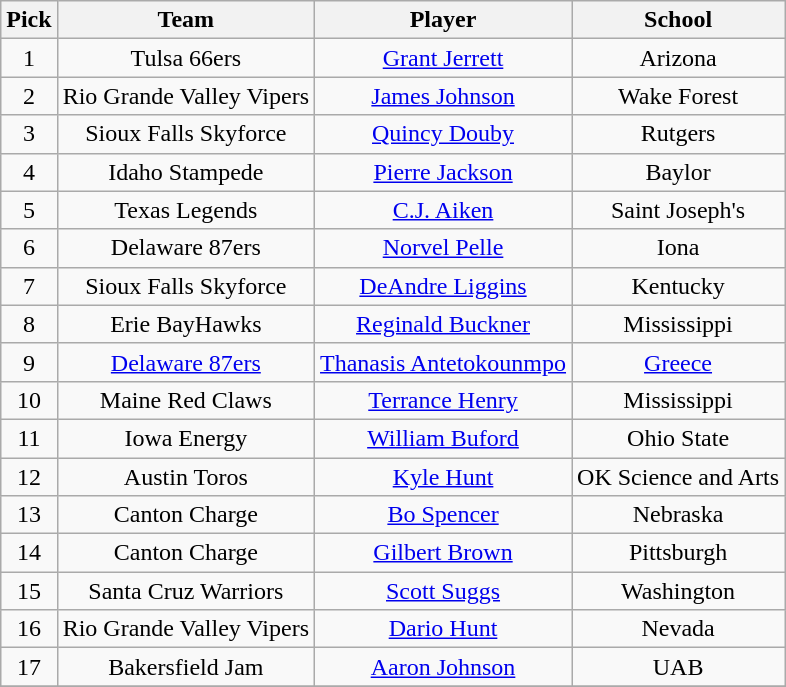<table class="wikitable" style="text-align:center">
<tr>
<th>Pick</th>
<th>Team</th>
<th>Player</th>
<th>School</th>
</tr>
<tr>
<td>1</td>
<td>Tulsa 66ers</td>
<td><a href='#'>Grant Jerrett</a></td>
<td>Arizona</td>
</tr>
<tr>
<td>2</td>
<td>Rio Grande Valley Vipers</td>
<td><a href='#'>James Johnson</a></td>
<td>Wake Forest</td>
</tr>
<tr>
<td>3</td>
<td>Sioux Falls Skyforce</td>
<td><a href='#'>Quincy Douby</a></td>
<td>Rutgers</td>
</tr>
<tr>
<td>4</td>
<td>Idaho Stampede</td>
<td><a href='#'>Pierre Jackson</a></td>
<td>Baylor</td>
</tr>
<tr>
<td>5</td>
<td>Texas Legends</td>
<td><a href='#'>C.J. Aiken</a></td>
<td>Saint Joseph's</td>
</tr>
<tr>
<td>6</td>
<td>Delaware 87ers</td>
<td><a href='#'>Norvel Pelle</a></td>
<td>Iona</td>
</tr>
<tr>
<td>7</td>
<td>Sioux Falls Skyforce</td>
<td><a href='#'>DeAndre Liggins</a></td>
<td>Kentucky</td>
</tr>
<tr>
<td>8</td>
<td>Erie BayHawks</td>
<td><a href='#'>Reginald Buckner</a></td>
<td>Mississippi</td>
</tr>
<tr>
<td>9</td>
<td><a href='#'>Delaware 87ers</a></td>
<td><a href='#'>Thanasis Antetokounmpo</a></td>
<td><a href='#'>Greece</a></td>
</tr>
<tr>
<td>10</td>
<td>Maine Red Claws</td>
<td><a href='#'>Terrance Henry</a></td>
<td>Mississippi</td>
</tr>
<tr>
<td>11</td>
<td>Iowa Energy</td>
<td><a href='#'>William Buford</a></td>
<td>Ohio State</td>
</tr>
<tr>
<td>12</td>
<td>Austin Toros</td>
<td><a href='#'>Kyle Hunt</a></td>
<td>OK Science and Arts</td>
</tr>
<tr>
<td>13</td>
<td>Canton Charge</td>
<td><a href='#'>Bo Spencer</a></td>
<td>Nebraska</td>
</tr>
<tr>
<td>14</td>
<td>Canton Charge</td>
<td><a href='#'>Gilbert Brown</a></td>
<td>Pittsburgh</td>
</tr>
<tr>
<td>15</td>
<td>Santa Cruz Warriors</td>
<td><a href='#'>Scott Suggs</a></td>
<td>Washington</td>
</tr>
<tr>
<td>16</td>
<td>Rio Grande Valley Vipers</td>
<td><a href='#'>Dario Hunt</a></td>
<td>Nevada</td>
</tr>
<tr>
<td>17</td>
<td>Bakersfield Jam</td>
<td><a href='#'>Aaron Johnson</a></td>
<td>UAB</td>
</tr>
<tr>
</tr>
</table>
